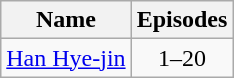<table class="wikitable" style="text-align:center;">
<tr>
<th style=text-align:center>Name</th>
<th style=text-align:center>Episodes</th>
</tr>
<tr>
<td><a href='#'>Han Hye-jin</a></td>
<td>1–20</td>
</tr>
</table>
